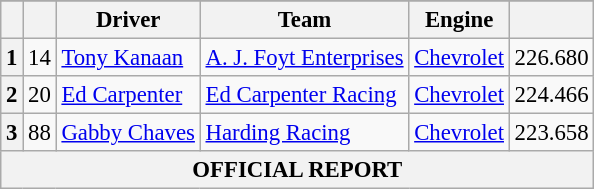<table class="wikitable" style="font-size:95%;">
<tr>
</tr>
<tr>
<th></th>
<th></th>
<th>Driver</th>
<th>Team</th>
<th>Engine</th>
<th></th>
</tr>
<tr>
<th>1</th>
<td style="text-align:center;">14</td>
<td align="left"> <a href='#'>Tony Kanaan</a></td>
<td><a href='#'>A. J. Foyt Enterprises</a></td>
<td><a href='#'>Chevrolet</a></td>
<td>226.680</td>
</tr>
<tr>
<th>2</th>
<td style="text-align:center;">20</td>
<td align="left"> <a href='#'>Ed Carpenter</a></td>
<td><a href='#'>Ed Carpenter Racing</a></td>
<td><a href='#'>Chevrolet</a></td>
<td>224.466</td>
</tr>
<tr>
<th>3</th>
<td style="text-align:center;">88</td>
<td align="left"> <a href='#'>Gabby Chaves</a></td>
<td><a href='#'>Harding Racing</a></td>
<td><a href='#'>Chevrolet</a></td>
<td>223.658</td>
</tr>
<tr>
<th colspan=6>OFFICIAL REPORT</th>
</tr>
</table>
